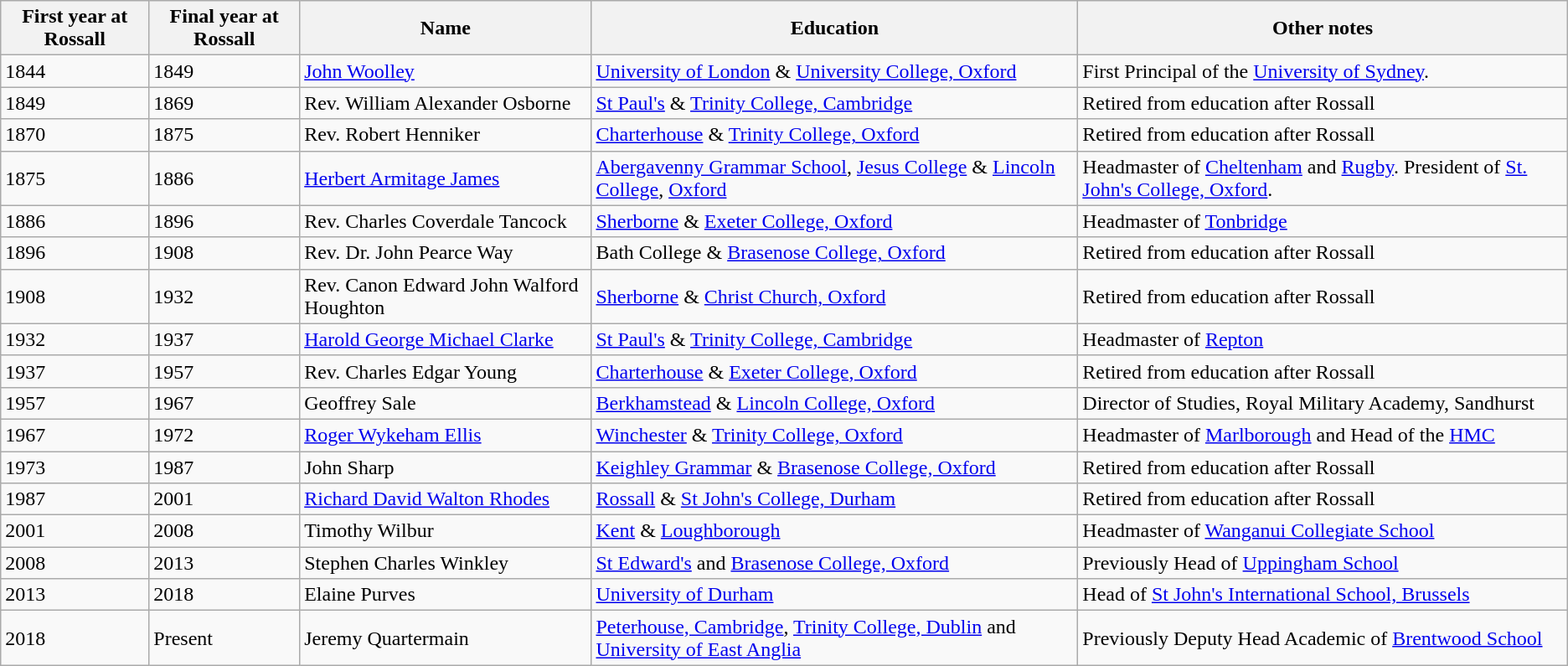<table class="wikitable" border="1">
<tr>
<th>First year at Rossall</th>
<th>Final year at Rossall</th>
<th>Name</th>
<th>Education</th>
<th>Other notes</th>
</tr>
<tr>
<td>1844</td>
<td>1849</td>
<td><a href='#'>John Woolley</a></td>
<td><a href='#'>University of London</a> & <a href='#'>University College, Oxford</a></td>
<td>First Principal of the <a href='#'>University of Sydney</a>.</td>
</tr>
<tr>
<td>1849</td>
<td>1869</td>
<td>Rev. William Alexander Osborne</td>
<td><a href='#'>St Paul's</a> & <a href='#'>Trinity College, Cambridge</a></td>
<td>Retired from education after Rossall</td>
</tr>
<tr>
<td>1870</td>
<td>1875</td>
<td>Rev. Robert Henniker</td>
<td><a href='#'>Charterhouse</a> & <a href='#'>Trinity College, Oxford</a></td>
<td>Retired from education after Rossall</td>
</tr>
<tr>
<td>1875</td>
<td>1886</td>
<td><a href='#'>Herbert Armitage James</a></td>
<td><a href='#'>Abergavenny Grammar School</a>, <a href='#'>Jesus College</a> & <a href='#'>Lincoln College</a>, <a href='#'>Oxford</a></td>
<td>Headmaster of <a href='#'>Cheltenham</a> and <a href='#'>Rugby</a>. President of <a href='#'>St. John's College, Oxford</a>.</td>
</tr>
<tr>
<td>1886</td>
<td>1896</td>
<td>Rev. Charles Coverdale Tancock</td>
<td><a href='#'>Sherborne</a> & <a href='#'>Exeter College, Oxford</a></td>
<td>Headmaster of <a href='#'>Tonbridge</a></td>
</tr>
<tr>
<td>1896</td>
<td>1908</td>
<td>Rev. Dr. John Pearce Way</td>
<td>Bath College & <a href='#'>Brasenose College, Oxford</a></td>
<td>Retired from education after Rossall</td>
</tr>
<tr>
<td>1908</td>
<td>1932</td>
<td>Rev. Canon Edward John Walford Houghton</td>
<td><a href='#'>Sherborne</a> & <a href='#'>Christ Church, Oxford</a></td>
<td>Retired from education after Rossall</td>
</tr>
<tr>
<td>1932</td>
<td>1937</td>
<td><a href='#'>Harold George Michael Clarke</a></td>
<td><a href='#'>St Paul's</a> & <a href='#'>Trinity College, Cambridge</a></td>
<td>Headmaster of <a href='#'>Repton</a></td>
</tr>
<tr>
<td>1937</td>
<td>1957</td>
<td>Rev. Charles Edgar Young</td>
<td><a href='#'>Charterhouse</a> & <a href='#'>Exeter College, Oxford</a></td>
<td>Retired from education after Rossall</td>
</tr>
<tr>
<td>1957</td>
<td>1967</td>
<td>Geoffrey Sale</td>
<td><a href='#'>Berkhamstead</a> & <a href='#'>Lincoln College, Oxford</a></td>
<td>Director of Studies, Royal Military Academy, Sandhurst</td>
</tr>
<tr>
<td>1967</td>
<td>1972</td>
<td><a href='#'>Roger Wykeham Ellis</a></td>
<td><a href='#'>Winchester</a> & <a href='#'>Trinity College, Oxford</a></td>
<td>Headmaster of <a href='#'>Marlborough</a> and Head of the <a href='#'>HMC</a></td>
</tr>
<tr>
<td>1973</td>
<td>1987</td>
<td>John Sharp</td>
<td><a href='#'> Keighley Grammar</a> & <a href='#'>Brasenose College, Oxford</a></td>
<td>Retired from education after Rossall</td>
</tr>
<tr>
<td>1987</td>
<td>2001</td>
<td><a href='#'>Richard David Walton Rhodes</a></td>
<td><a href='#'>Rossall</a> & <a href='#'>St John's College, Durham</a></td>
<td>Retired from education after Rossall</td>
</tr>
<tr>
<td>2001</td>
<td>2008</td>
<td>Timothy Wilbur</td>
<td><a href='#'>Kent</a> & <a href='#'>Loughborough</a></td>
<td>Headmaster of <a href='#'>Wanganui Collegiate School</a></td>
</tr>
<tr>
<td>2008</td>
<td>2013</td>
<td>Stephen Charles Winkley</td>
<td><a href='#'>St Edward's</a> and <a href='#'>Brasenose College, Oxford</a></td>
<td>Previously Head of <a href='#'>Uppingham School</a></td>
</tr>
<tr>
<td>2013</td>
<td>2018</td>
<td>Elaine Purves</td>
<td><a href='#'>University of Durham</a></td>
<td>Head of <a href='#'>St John's International School, Brussels</a></td>
</tr>
<tr>
<td>2018</td>
<td>Present</td>
<td>Jeremy Quartermain</td>
<td><a href='#'>Peterhouse, Cambridge</a>, <a href='#'>Trinity College, Dublin</a> and <a href='#'>University of East Anglia</a></td>
<td>Previously Deputy Head Academic of <a href='#'>Brentwood School</a></td>
</tr>
</table>
